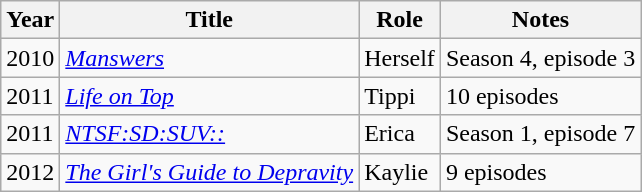<table class="wikitable sortable">
<tr>
<th>Year</th>
<th>Title</th>
<th>Role</th>
<th class="unsortable">Notes</th>
</tr>
<tr>
<td>2010</td>
<td><em><a href='#'>Manswers</a></em></td>
<td>Herself</td>
<td>Season 4, episode 3</td>
</tr>
<tr>
<td>2011</td>
<td><em><a href='#'>Life on Top</a></em></td>
<td>Tippi</td>
<td>10 episodes</td>
</tr>
<tr>
<td>2011</td>
<td><em><a href='#'>NTSF:SD:SUV::</a></em></td>
<td>Erica</td>
<td>Season 1, episode 7</td>
</tr>
<tr>
<td>2012</td>
<td><em><a href='#'>The Girl's Guide to Depravity</a></em></td>
<td>Kaylie</td>
<td>9 episodes</td>
</tr>
</table>
